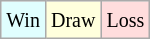<table class="wikitable">
<tr>
<td style="background-color: #ddffffdd;"><small>Win</small></td>
<td style="background-color: #ffffdd;"><small>Draw</small></td>
<td style="background-color: #ffdddd;"><small>Loss</small></td>
</tr>
</table>
